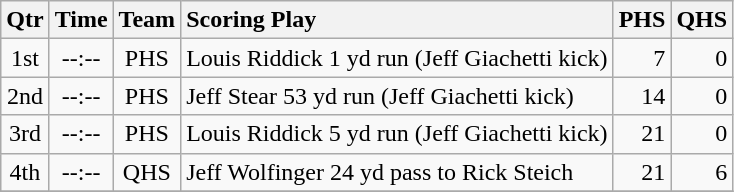<table class="wikitable">
<tr>
<th style="text-align: center;">Qtr</th>
<th style="text-align: center;">Time</th>
<th style="text-align: center;">Team</th>
<th style="text-align: left;">Scoring Play</th>
<th style="text-align: right;">PHS</th>
<th style="text-align: right;">QHS</th>
</tr>
<tr>
<td style="text-align: center;">1st</td>
<td style="text-align: center;">--:--</td>
<td style="text-align: center;">PHS</td>
<td style="text-align: left;">Louis Riddick 1 yd run (Jeff Giachetti kick)</td>
<td style="text-align: right;">7</td>
<td style="text-align: right;">0</td>
</tr>
<tr>
<td style="text-align: center;">2nd</td>
<td style="text-align: center;">--:--</td>
<td style="text-align: center;">PHS</td>
<td style="text-align: left;">Jeff Stear 53 yd run (Jeff Giachetti kick)</td>
<td style="text-align: right;">14</td>
<td style="text-align: right;">0</td>
</tr>
<tr>
<td style="text-align: center;">3rd</td>
<td style="text-align: center;">--:--</td>
<td style="text-align: center;">PHS</td>
<td style="text-align: left;">Louis Riddick 5 yd run (Jeff Giachetti kick)</td>
<td style="text-align: right;">21</td>
<td style="text-align: right;">0</td>
</tr>
<tr>
<td style="text-align: center;">4th</td>
<td style="text-align: center;">--:--</td>
<td style="text-align: center;">QHS</td>
<td style="text-align: left;">Jeff Wolfinger 24 yd pass to Rick Steich</td>
<td style="text-align: right;">21</td>
<td style="text-align: right;">6</td>
</tr>
<tr>
</tr>
</table>
